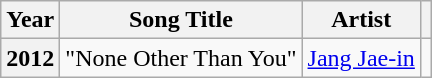<table class="wikitable sortable plainrowheaders">
<tr>
<th scope="col">Year</th>
<th scope="col">Song Title</th>
<th scope="col">Artist</th>
<th scope="col" class="unsortable"></th>
</tr>
<tr>
<th scope="row">2012</th>
<td>"None Other Than You" </td>
<td><a href='#'>Jang Jae-in</a></td>
<td></td>
</tr>
</table>
